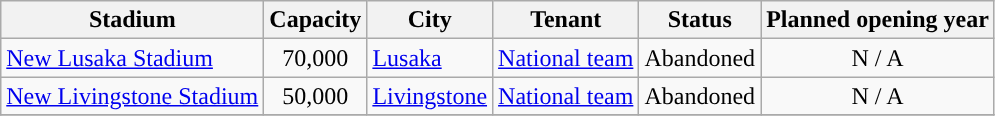<table class="wikitable">
<tr>
<th>Stadium</th>
<th>Capacity</th>
<th>City</th>
<th>Tenant</th>
<th>Status</th>
<th>Planned opening year</th>
</tr>
<tr>
<td><a href='#'>New Lusaka Stadium</a></td>
<td align="center">70,000</td>
<td><a href='#'>Lusaka</a></td>
<td><a href='#'>National team</a></td>
<td>Abandoned</td>
<td align="center">N / A</td>
</tr>
<tr>
<td><a href='#'>New Livingstone Stadium</a></td>
<td align="center">50,000</td>
<td><a href='#'>Livingstone</a></td>
<td><a href='#'>National team</a></td>
<td>Abandoned</td>
<td align="center">N / A</td>
</tr>
<tr>
</tr>
</table>
